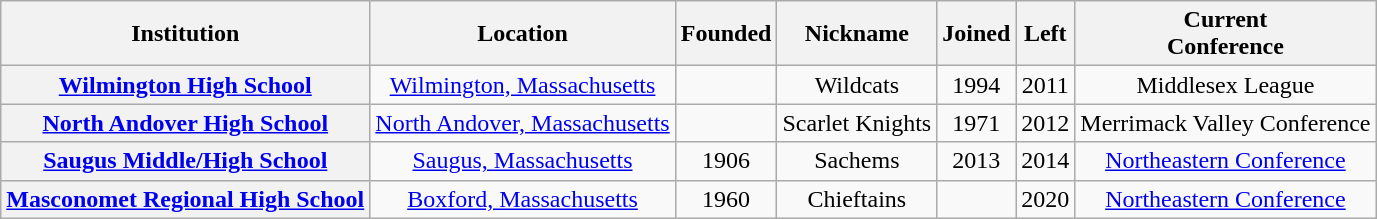<table class="wikitable sortable" style="text-align:center">
<tr>
<th>Institution</th>
<th>Location</th>
<th>Founded</th>
<th>Nickname</th>
<th>Joined</th>
<th>Left</th>
<th>Current<br>Conference</th>
</tr>
<tr>
<th><a href='#'>Wilmington High School</a></th>
<td><a href='#'>Wilmington, Massachusetts</a></td>
<td></td>
<td>Wildcats</td>
<td>1994</td>
<td>2011</td>
<td>Middlesex League</td>
</tr>
<tr>
<th><a href='#'>North Andover High School</a></th>
<td><a href='#'>North Andover, Massachusetts</a></td>
<td></td>
<td>Scarlet Knights</td>
<td>1971</td>
<td>2012</td>
<td>Merrimack Valley Conference</td>
</tr>
<tr>
<th><a href='#'>Saugus Middle/High School</a></th>
<td><a href='#'>Saugus, Massachusetts</a></td>
<td>1906</td>
<td>Sachems</td>
<td>2013</td>
<td>2014</td>
<td><a href='#'>Northeastern Conference</a></td>
</tr>
<tr>
<th><a href='#'>Masconomet Regional High School</a></th>
<td><a href='#'>Boxford, Massachusetts</a></td>
<td>1960</td>
<td>Chieftains</td>
<td></td>
<td>2020</td>
<td><a href='#'>Northeastern Conference</a></td>
</tr>
</table>
